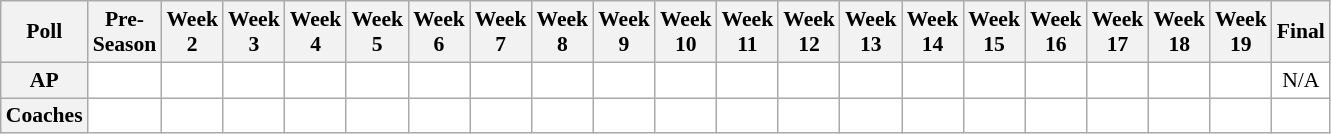<table class="wikitable" style="white-space:nowrap;font-size:90%">
<tr>
<th>Poll</th>
<th>Pre-<br>Season</th>
<th>Week<br>2</th>
<th>Week<br>3</th>
<th>Week<br>4</th>
<th>Week<br>5</th>
<th>Week<br>6</th>
<th>Week<br>7</th>
<th>Week<br>8</th>
<th>Week<br>9</th>
<th>Week<br>10</th>
<th>Week<br>11</th>
<th>Week<br>12</th>
<th>Week<br>13</th>
<th>Week<br>14</th>
<th>Week<br>15</th>
<th>Week<br>16</th>
<th>Week<br>17</th>
<th>Week<br>18</th>
<th>Week<br>19</th>
<th>Final</th>
</tr>
<tr style="text-align:center;">
<th>AP</th>
<td style="background:#FFF;"></td>
<td style="background:#FFF;"></td>
<td style="background:#FFF;"></td>
<td style="background:#FFF;"></td>
<td style="background:#FFF;"></td>
<td style="background:#FFF;"></td>
<td style="background:#FFF;"></td>
<td style="background:#FFF;"></td>
<td style="background:#FFF;"></td>
<td style="background:#FFF;"></td>
<td style="background:#FFF;"></td>
<td style="background:#FFF;"></td>
<td style="background:#FFF;"></td>
<td style="background:#FFF;"></td>
<td style="background:#FFF;"></td>
<td style="background:#FFF;"></td>
<td style="background:#FFF;"></td>
<td style="background:#FFF;"></td>
<td style="background:#FFF;"></td>
<td style="background:#FFF;">N/A</td>
</tr>
<tr style="text-align:center;">
<th>Coaches</th>
<td style="background:#FFF;"></td>
<td style="background:#FFF;"></td>
<td style="background:#FFF;"></td>
<td style="background:#FFF;"></td>
<td style="background:#FFF;"></td>
<td style="background:#FFF;"></td>
<td style="background:#FFF;"></td>
<td style="background:#FFF;"></td>
<td style="background:#FFF;"></td>
<td style="background:#FFF;"></td>
<td style="background:#FFF;"></td>
<td style="background:#FFF;"></td>
<td style="background:#FFF;"></td>
<td style="background:#FFF;"></td>
<td style="background:#FFF;"></td>
<td style="background:#FFF;"></td>
<td style="background:#FFF;"></td>
<td style="background:#FFF;"></td>
<td style="background:#FFF;"></td>
<td style="background:#FFF;"></td>
</tr>
</table>
